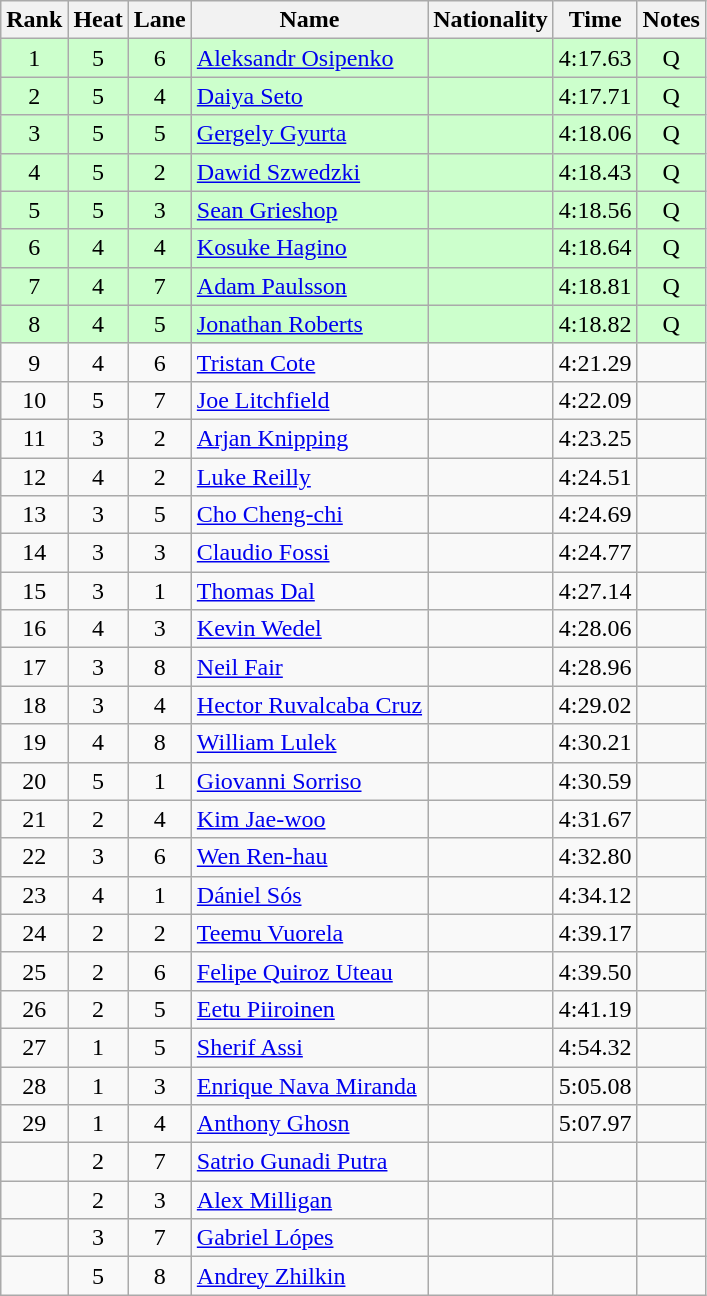<table class="wikitable sortable" style="text-align:center">
<tr>
<th>Rank</th>
<th>Heat</th>
<th>Lane</th>
<th>Name</th>
<th>Nationality</th>
<th>Time</th>
<th>Notes</th>
</tr>
<tr bgcolor=ccffcc>
<td>1</td>
<td>5</td>
<td>6</td>
<td align="left"><a href='#'>Aleksandr Osipenko</a></td>
<td align="left"></td>
<td>4:17.63</td>
<td>Q</td>
</tr>
<tr bgcolor=ccffcc>
<td>2</td>
<td>5</td>
<td>4</td>
<td align="left"><a href='#'>Daiya Seto</a></td>
<td align="left"></td>
<td>4:17.71</td>
<td>Q</td>
</tr>
<tr bgcolor=ccffcc>
<td>3</td>
<td>5</td>
<td>5</td>
<td align="left"><a href='#'>Gergely Gyurta</a></td>
<td align="left"></td>
<td>4:18.06</td>
<td>Q</td>
</tr>
<tr bgcolor=ccffcc>
<td>4</td>
<td>5</td>
<td>2</td>
<td align="left"><a href='#'>Dawid Szwedzki</a></td>
<td align="left"></td>
<td>4:18.43</td>
<td>Q</td>
</tr>
<tr bgcolor=ccffcc>
<td>5</td>
<td>5</td>
<td>3</td>
<td align="left"><a href='#'>Sean Grieshop</a></td>
<td align="left"></td>
<td>4:18.56</td>
<td>Q</td>
</tr>
<tr bgcolor=ccffcc>
<td>6</td>
<td>4</td>
<td>4</td>
<td align="left"><a href='#'>Kosuke Hagino</a></td>
<td align="left"></td>
<td>4:18.64</td>
<td>Q</td>
</tr>
<tr bgcolor=ccffcc>
<td>7</td>
<td>4</td>
<td>7</td>
<td align="left"><a href='#'>Adam Paulsson</a></td>
<td align="left"></td>
<td>4:18.81</td>
<td>Q</td>
</tr>
<tr bgcolor=ccffcc>
<td>8</td>
<td>4</td>
<td>5</td>
<td align="left"><a href='#'>Jonathan Roberts</a></td>
<td align="left"></td>
<td>4:18.82</td>
<td>Q</td>
</tr>
<tr>
<td>9</td>
<td>4</td>
<td>6</td>
<td align="left"><a href='#'>Tristan Cote</a></td>
<td align="left"></td>
<td>4:21.29</td>
<td></td>
</tr>
<tr>
<td>10</td>
<td>5</td>
<td>7</td>
<td align="left"><a href='#'>Joe Litchfield</a></td>
<td align="left"></td>
<td>4:22.09</td>
<td></td>
</tr>
<tr>
<td>11</td>
<td>3</td>
<td>2</td>
<td align="left"><a href='#'>Arjan Knipping</a></td>
<td align="left"></td>
<td>4:23.25</td>
<td></td>
</tr>
<tr>
<td>12</td>
<td>4</td>
<td>2</td>
<td align="left"><a href='#'>Luke Reilly</a></td>
<td align="left"></td>
<td>4:24.51</td>
<td></td>
</tr>
<tr>
<td>13</td>
<td>3</td>
<td>5</td>
<td align="left"><a href='#'>Cho Cheng-chi</a></td>
<td align="left"></td>
<td>4:24.69</td>
<td></td>
</tr>
<tr>
<td>14</td>
<td>3</td>
<td>3</td>
<td align="left"><a href='#'>Claudio Fossi</a></td>
<td align="left"></td>
<td>4:24.77</td>
<td></td>
</tr>
<tr>
<td>15</td>
<td>3</td>
<td>1</td>
<td align="left"><a href='#'>Thomas Dal</a></td>
<td align="left"></td>
<td>4:27.14</td>
<td></td>
</tr>
<tr>
<td>16</td>
<td>4</td>
<td>3</td>
<td align="left"><a href='#'>Kevin Wedel</a></td>
<td align="left"></td>
<td>4:28.06</td>
<td></td>
</tr>
<tr>
<td>17</td>
<td>3</td>
<td>8</td>
<td align="left"><a href='#'>Neil Fair</a></td>
<td align="left"></td>
<td>4:28.96</td>
<td></td>
</tr>
<tr>
<td>18</td>
<td>3</td>
<td>4</td>
<td align="left"><a href='#'>Hector Ruvalcaba Cruz</a></td>
<td align="left"></td>
<td>4:29.02</td>
<td></td>
</tr>
<tr>
<td>19</td>
<td>4</td>
<td>8</td>
<td align="left"><a href='#'>William Lulek</a></td>
<td align="left"></td>
<td>4:30.21</td>
<td></td>
</tr>
<tr>
<td>20</td>
<td>5</td>
<td>1</td>
<td align="left"><a href='#'>Giovanni Sorriso</a></td>
<td align="left"></td>
<td>4:30.59</td>
<td></td>
</tr>
<tr>
<td>21</td>
<td>2</td>
<td>4</td>
<td align="left"><a href='#'>Kim Jae-woo</a></td>
<td align="left"></td>
<td>4:31.67</td>
<td></td>
</tr>
<tr>
<td>22</td>
<td>3</td>
<td>6</td>
<td align="left"><a href='#'>Wen Ren-hau</a></td>
<td align="left"></td>
<td>4:32.80</td>
<td></td>
</tr>
<tr>
<td>23</td>
<td>4</td>
<td>1</td>
<td align="left"><a href='#'>Dániel Sós</a></td>
<td align="left"></td>
<td>4:34.12</td>
<td></td>
</tr>
<tr>
<td>24</td>
<td>2</td>
<td>2</td>
<td align="left"><a href='#'>Teemu Vuorela</a></td>
<td align="left"></td>
<td>4:39.17</td>
<td></td>
</tr>
<tr>
<td>25</td>
<td>2</td>
<td>6</td>
<td align="left"><a href='#'>Felipe Quiroz Uteau</a></td>
<td align="left"></td>
<td>4:39.50</td>
<td></td>
</tr>
<tr>
<td>26</td>
<td>2</td>
<td>5</td>
<td align="left"><a href='#'>Eetu Piiroinen</a></td>
<td align="left"></td>
<td>4:41.19</td>
<td></td>
</tr>
<tr>
<td>27</td>
<td>1</td>
<td>5</td>
<td align="left"><a href='#'>Sherif Assi</a></td>
<td align="left"></td>
<td>4:54.32</td>
<td></td>
</tr>
<tr>
<td>28</td>
<td>1</td>
<td>3</td>
<td align="left"><a href='#'>Enrique Nava Miranda</a></td>
<td align="left"></td>
<td>5:05.08</td>
<td></td>
</tr>
<tr>
<td>29</td>
<td>1</td>
<td>4</td>
<td align="left"><a href='#'>Anthony Ghosn</a></td>
<td align="left"></td>
<td>5:07.97</td>
<td></td>
</tr>
<tr>
<td></td>
<td>2</td>
<td>7</td>
<td align="left"><a href='#'>Satrio Gunadi Putra</a></td>
<td align="left"></td>
<td></td>
<td></td>
</tr>
<tr>
<td></td>
<td>2</td>
<td>3</td>
<td align="left"><a href='#'>Alex Milligan</a></td>
<td align="left"></td>
<td></td>
<td></td>
</tr>
<tr>
<td></td>
<td>3</td>
<td>7</td>
<td align="left"><a href='#'>Gabriel Lópes</a></td>
<td align="left"></td>
<td></td>
<td></td>
</tr>
<tr>
<td></td>
<td>5</td>
<td>8</td>
<td align="left"><a href='#'>Andrey Zhilkin</a></td>
<td align="left"></td>
<td></td>
<td></td>
</tr>
</table>
